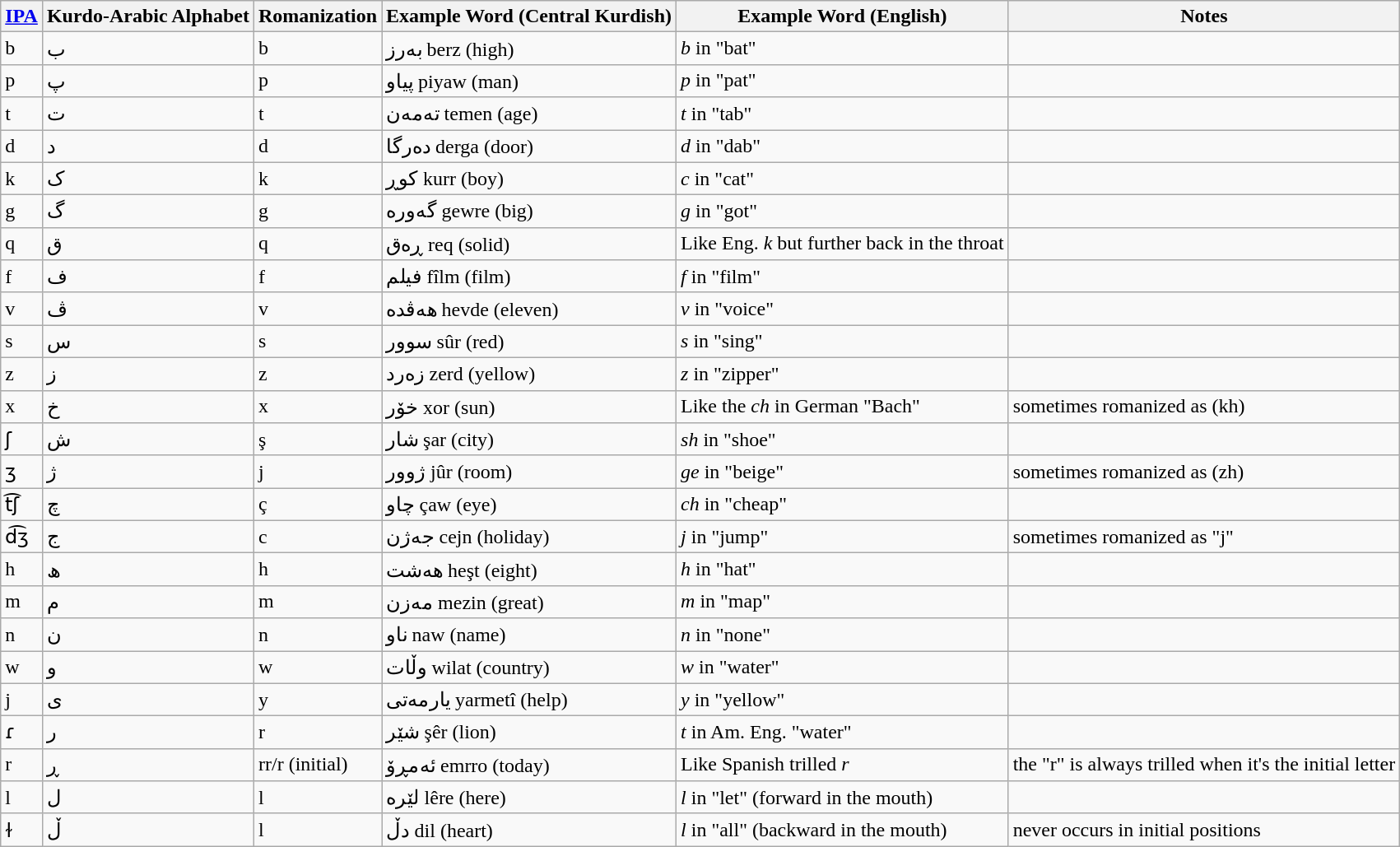<table class="wikitable">
<tr>
<th><a href='#'>IPA</a></th>
<th>Kurdo-Arabic Alphabet</th>
<th>Romanization</th>
<th>Example Word (Central Kurdish)</th>
<th>Example Word (English)</th>
<th>Notes</th>
</tr>
<tr>
<td>b</td>
<td>ب</td>
<td>b</td>
<td>بەرز berz (high)</td>
<td><em>b</em> in "bat"</td>
<td></td>
</tr>
<tr>
<td>p</td>
<td>پ</td>
<td>p</td>
<td>پیاو piyaw (man)</td>
<td><em>p</em> in "pat"</td>
<td></td>
</tr>
<tr>
<td>t</td>
<td>ت</td>
<td>t</td>
<td>ته‌مه‌ن temen (age)</td>
<td><em>t</em> in "tab"</td>
<td></td>
</tr>
<tr>
<td>d</td>
<td>د</td>
<td>d</td>
<td>ده‌رگا derga (door)</td>
<td><em>d</em> in "dab"</td>
<td></td>
</tr>
<tr>
<td>k</td>
<td>ک</td>
<td>k</td>
<td>کوڕ kurr (boy)</td>
<td><em>c</em> in "cat"</td>
<td></td>
</tr>
<tr>
<td>g</td>
<td>گ</td>
<td>g</td>
<td>گه‌وره gewre (big)</td>
<td><em>g</em> in "got"</td>
<td></td>
</tr>
<tr>
<td>q</td>
<td>ق</td>
<td>q</td>
<td>ڕەق req (solid)</td>
<td>Like Eng. <em>k</em> but further back in the throat</td>
<td></td>
</tr>
<tr>
<td>f</td>
<td>ف</td>
<td>f</td>
<td>فیلم fîlm (film)</td>
<td><em>f</em> in "film"</td>
<td></td>
</tr>
<tr>
<td>v</td>
<td>ڤ</td>
<td>v</td>
<td>هەڤدە hevde (eleven)</td>
<td><em>v</em> in "voice"</td>
<td></td>
</tr>
<tr>
<td>s</td>
<td>س</td>
<td>s</td>
<td>سوور sûr (red)</td>
<td><em>s</em> in "sing"</td>
<td></td>
</tr>
<tr>
<td>z</td>
<td>ز</td>
<td>z</td>
<td>زەرد zerd (yellow)</td>
<td><em>z</em> in "zipper"</td>
<td></td>
</tr>
<tr>
<td>x</td>
<td>خ</td>
<td>x</td>
<td>خۆر xor (sun)</td>
<td>Like the <em>ch</em> in German "Bach"</td>
<td>sometimes romanized as (kh)</td>
</tr>
<tr>
<td>ʃ</td>
<td>ش</td>
<td>ş</td>
<td>شار şar (city)</td>
<td><em>sh</em> in "shoe"</td>
<td></td>
</tr>
<tr>
<td>ʒ</td>
<td>ژ</td>
<td>j</td>
<td>ژوور jûr (room)</td>
<td><em>ge</em> in "beige"</td>
<td>sometimes romanized as (zh)</td>
</tr>
<tr>
<td>t͡ʃ</td>
<td>چ</td>
<td>ç</td>
<td>چاو çaw (eye)</td>
<td><em>ch</em> in "cheap"</td>
<td></td>
</tr>
<tr>
<td>d͡ʒ</td>
<td>ج</td>
<td>c</td>
<td>جەژن cejn (holiday)</td>
<td><em>j</em> in "jump"</td>
<td>sometimes romanized as "j"</td>
</tr>
<tr>
<td>h</td>
<td>ھ</td>
<td>h</td>
<td>هەشت heşt (eight)</td>
<td><em>h</em> in "hat"</td>
<td></td>
</tr>
<tr>
<td>m</td>
<td>م</td>
<td>m</td>
<td>مەزن mezin (great)</td>
<td><em>m</em> in "map"</td>
<td></td>
</tr>
<tr>
<td>n</td>
<td>ن</td>
<td>n</td>
<td>ناو naw (name)</td>
<td><em>n</em> in "none"</td>
<td></td>
</tr>
<tr>
<td>w</td>
<td>و</td>
<td>w</td>
<td>وڵات wilat (country)</td>
<td><em>w</em> in "water"</td>
<td></td>
</tr>
<tr>
<td>j</td>
<td>ى</td>
<td>y</td>
<td>یارمەتی yarmetî (help)</td>
<td><em>y</em> in "yellow"</td>
<td></td>
</tr>
<tr>
<td>ɾ</td>
<td>ر</td>
<td>r</td>
<td>شێر şêr (lion)</td>
<td><em>t</em> in Am. Eng. "water"</td>
<td></td>
</tr>
<tr>
<td>r</td>
<td>ڕ</td>
<td>rr/r (initial)</td>
<td>ئەمڕۆ emrro (today)</td>
<td>Like Spanish trilled <em>r</em></td>
<td>the "r" is always trilled when it's the initial letter</td>
</tr>
<tr>
<td>l</td>
<td>ل</td>
<td>l</td>
<td>لێرە lêre (here)</td>
<td><em>l</em> in "let" (forward in the mouth)</td>
<td></td>
</tr>
<tr>
<td>ɫ</td>
<td>ڵ</td>
<td>l</td>
<td>دڵ dil (heart)</td>
<td><em>l</em> in "all" (backward in the mouth)</td>
<td>never occurs in initial positions</td>
</tr>
</table>
